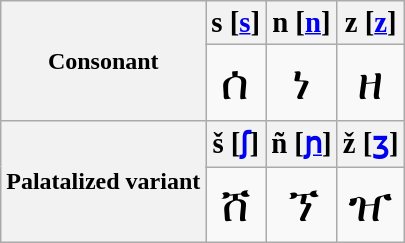<table class="wikitable floatleft" style="text-align:center">
<tr>
<th rowspan="2">Consonant</th>
<th><big>s [<a href='#'>s</a>]</big></th>
<th><big>n [<a href='#'>n</a>]</big></th>
<th><big>z [<a href='#'>z</a>]</big></th>
</tr>
<tr style="font-size:2em">
<td>ሰ</td>
<td>ነ</td>
<td>ዘ</td>
</tr>
<tr>
<th rowspan="2">Palatalized variant</th>
<th><big>š [<a href='#'>ʃ</a>]</big></th>
<th><big>ñ [<a href='#'>ɲ</a>]</big></th>
<th><big>ž [<a href='#'>ʒ</a>]</big></th>
</tr>
<tr style="font-size:2em">
<td>ሸ</td>
<td>ኘ</td>
<td>ዠ</td>
</tr>
</table>
